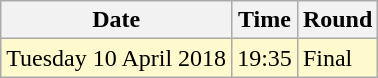<table class="wikitable">
<tr>
<th>Date</th>
<th>Time</th>
<th>Round</th>
</tr>
<tr>
<td style=background:lemonchiffon>Tuesday 10 April 2018</td>
<td style=background:lemonchiffon>19:35</td>
<td style=background:lemonchiffon>Final</td>
</tr>
</table>
